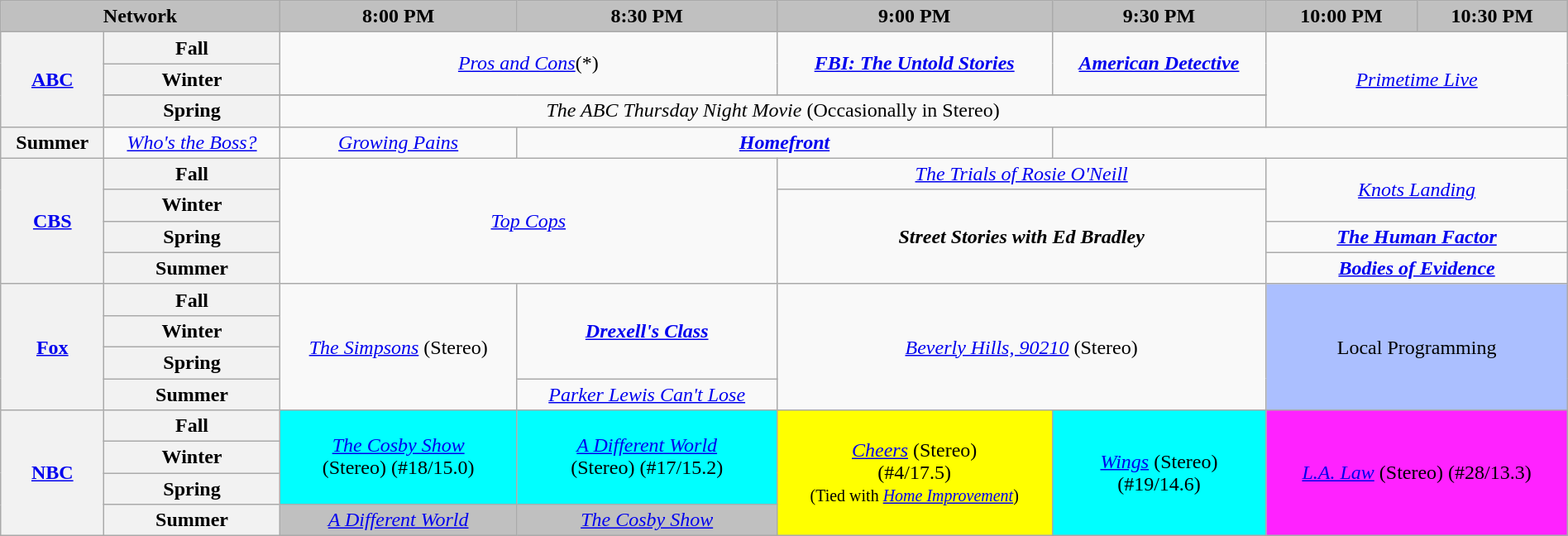<table class="wikitable" style="width:100%;margin-right:0;text-align:center">
<tr>
<th colspan="2" style="background-color:#C0C0C0;text-align:center">Network</th>
<th style="background-color:#C0C0C0;text-align:center">8:00 PM</th>
<th style="background-color:#C0C0C0;text-align:center">8:30 PM</th>
<th style="background-color:#C0C0C0;text-align:center">9:00 PM</th>
<th style="background-color:#C0C0C0;text-align:center">9:30 PM</th>
<th style="background-color:#C0C0C0;text-align:center">10:00 PM</th>
<th style="background-color:#C0C0C0;text-align:center">10:30 PM</th>
</tr>
<tr>
<th rowspan="4"><a href='#'>ABC</a></th>
<th>Fall</th>
<td colspan="2" rowspan="2"><em><a href='#'>Pros and Cons</a></em>(*)</td>
<td rowspan="2"><strong><em><a href='#'>FBI: The Untold Stories</a></em></strong></td>
<td rowspan="2"><strong><em><a href='#'>American Detective</a></em></strong></td>
<td rowspan="4" colspan="2"><em><a href='#'>Primetime Live</a></em></td>
</tr>
<tr>
<th>Winter</th>
</tr>
<tr>
</tr>
<tr>
<th>Spring</th>
<td colspan="4"><em>The ABC Thursday Night Movie</em> (Occasionally in Stereo)</td>
</tr>
<tr>
<th>Summer</th>
<td><em><a href='#'>Who's the Boss?</a></em></td>
<td><em><a href='#'>Growing Pains</a></em></td>
<td colspan="2"><strong><em><a href='#'>Homefront</a></em></strong></td>
</tr>
<tr>
<th rowspan="4"><a href='#'>CBS</a></th>
<th>Fall</th>
<td colspan="2" rowspan="4"><em><a href='#'>Top Cops</a></em></td>
<td colspan="2"><em><a href='#'>The Trials of Rosie O'Neill</a></em></td>
<td colspan="2" rowspan="2"><em><a href='#'>Knots Landing</a></em></td>
</tr>
<tr>
<th>Winter</th>
<td colspan="2" rowspan="3"><strong><em>Street Stories with Ed Bradley</em></strong></td>
</tr>
<tr>
<th>Spring</th>
<td colspan="2"><strong><em><a href='#'>The Human Factor</a></em></strong></td>
</tr>
<tr>
<th>Summer</th>
<td colspan="2"><strong><em><a href='#'>Bodies of Evidence</a></em></strong></td>
</tr>
<tr>
<th rowspan="4"><a href='#'>Fox</a></th>
<th>Fall</th>
<td rowspan="4"><em><a href='#'>The Simpsons</a></em> (Stereo)</td>
<td rowspan="3"><strong><em><a href='#'>Drexell's Class</a></em></strong></td>
<td rowspan="4" colspan="2"><em><a href='#'>Beverly Hills, 90210</a></em> (Stereo)</td>
<td style="background:#abbfff;" colspan="2" rowspan="4">Local Programming</td>
</tr>
<tr>
<th>Winter</th>
</tr>
<tr>
<th>Spring</th>
</tr>
<tr>
<th>Summer</th>
<td><em><a href='#'>Parker Lewis Can't Lose</a></em></td>
</tr>
<tr>
<th rowspan="4"><a href='#'>NBC</a></th>
<th>Fall</th>
<td bgcolor="#00FFFF" rowspan="3"><em><a href='#'>The Cosby Show</a></em><br>(Stereo) (#18/15.0)</td>
<td bgcolor="#00FFFF" rowspan="3"><em><a href='#'>A Different World</a></em><br>(Stereo) (#17/15.2)</td>
<td bgcolor="#FFFF00" rowspan="4"><em><a href='#'>Cheers</a></em> (Stereo)<br>(#4/17.5)<br><small>(Tied with <em><a href='#'>Home Improvement</a></em>)</small></td>
<td bgcolor="#00FFFF" rowspan="4"><em><a href='#'>Wings</a></em> (Stereo)<br>(#19/14.6)</td>
<td bgcolor="#FF22FF" colspan="2" rowspan="4"><em><a href='#'>L.A. Law</a></em> (Stereo) (#28/13.3)</td>
</tr>
<tr>
<th>Winter</th>
</tr>
<tr>
<th>Spring</th>
</tr>
<tr>
<th>Summer</th>
<td style="background:#C0C0C0;"><em><a href='#'>A Different World</a></em> </td>
<td style="background:#C0C0C0;"><em><a href='#'>The Cosby Show</a></em> </td>
</tr>
</table>
